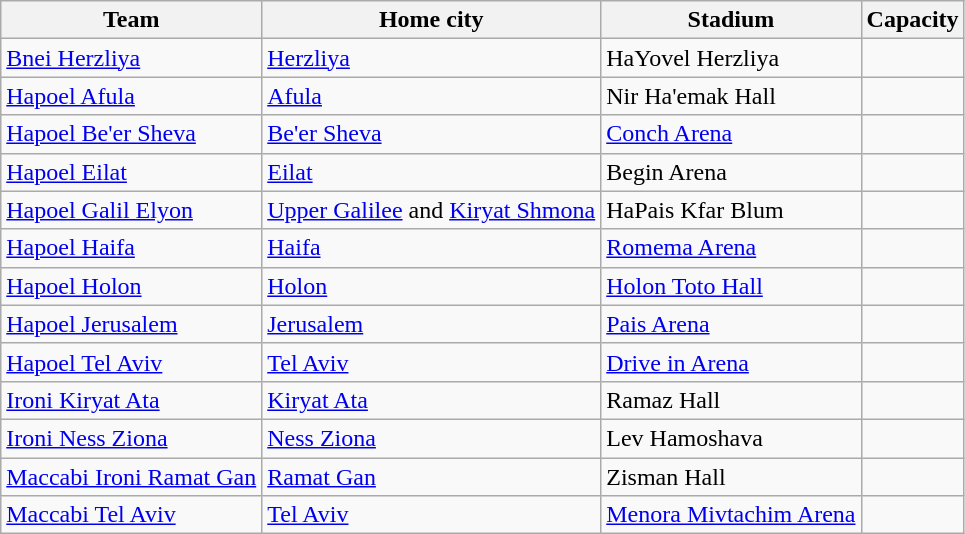<table class="wikitable sortable">
<tr>
<th>Team</th>
<th>Home city</th>
<th>Stadium</th>
<th>Capacity</th>
</tr>
<tr>
<td><a href='#'>Bnei Herzliya</a></td>
<td><a href='#'>Herzliya</a></td>
<td>HaYovel Herzliya</td>
<td align=right></td>
</tr>
<tr>
<td><a href='#'>Hapoel Afula</a></td>
<td><a href='#'>Afula</a></td>
<td>Nir Ha'emak Hall</td>
<td align=right></td>
</tr>
<tr>
<td><a href='#'>Hapoel Be'er Sheva</a></td>
<td><a href='#'>Be'er Sheva</a></td>
<td><a href='#'>Conch Arena</a></td>
<td align=right></td>
</tr>
<tr>
<td><a href='#'>Hapoel Eilat</a></td>
<td><a href='#'>Eilat</a></td>
<td>Begin Arena</td>
<td align=right></td>
</tr>
<tr>
<td><a href='#'>Hapoel Galil Elyon</a></td>
<td><a href='#'>Upper Galilee</a> and <a href='#'>Kiryat Shmona</a></td>
<td>HaPais Kfar Blum</td>
<td align=right></td>
</tr>
<tr>
<td><a href='#'>Hapoel Haifa</a></td>
<td><a href='#'>Haifa</a></td>
<td><a href='#'>Romema Arena</a></td>
<td align=right></td>
</tr>
<tr>
<td><a href='#'>Hapoel Holon</a></td>
<td><a href='#'>Holon</a></td>
<td><a href='#'>Holon Toto Hall</a></td>
<td align=right></td>
</tr>
<tr>
<td><a href='#'>Hapoel Jerusalem</a></td>
<td><a href='#'>Jerusalem</a></td>
<td><a href='#'>Pais Arena</a></td>
<td align=right></td>
</tr>
<tr>
<td><a href='#'>Hapoel Tel Aviv</a></td>
<td><a href='#'>Tel Aviv</a></td>
<td><a href='#'>Drive in Arena</a></td>
<td align=right></td>
</tr>
<tr>
<td><a href='#'>Ironi Kiryat Ata</a></td>
<td><a href='#'>Kiryat Ata</a></td>
<td>Ramaz Hall</td>
<td align=right></td>
</tr>
<tr>
<td><a href='#'>Ironi Ness Ziona</a></td>
<td><a href='#'>Ness Ziona</a></td>
<td>Lev Hamoshava</td>
<td align=right></td>
</tr>
<tr>
<td><a href='#'>Maccabi Ironi Ramat Gan</a></td>
<td><a href='#'>Ramat Gan</a></td>
<td>Zisman Hall</td>
<td align=right></td>
</tr>
<tr>
<td><a href='#'>Maccabi Tel Aviv</a></td>
<td><a href='#'>Tel Aviv</a></td>
<td><a href='#'>Menora Mivtachim Arena</a></td>
<td align=right></td>
</tr>
</table>
